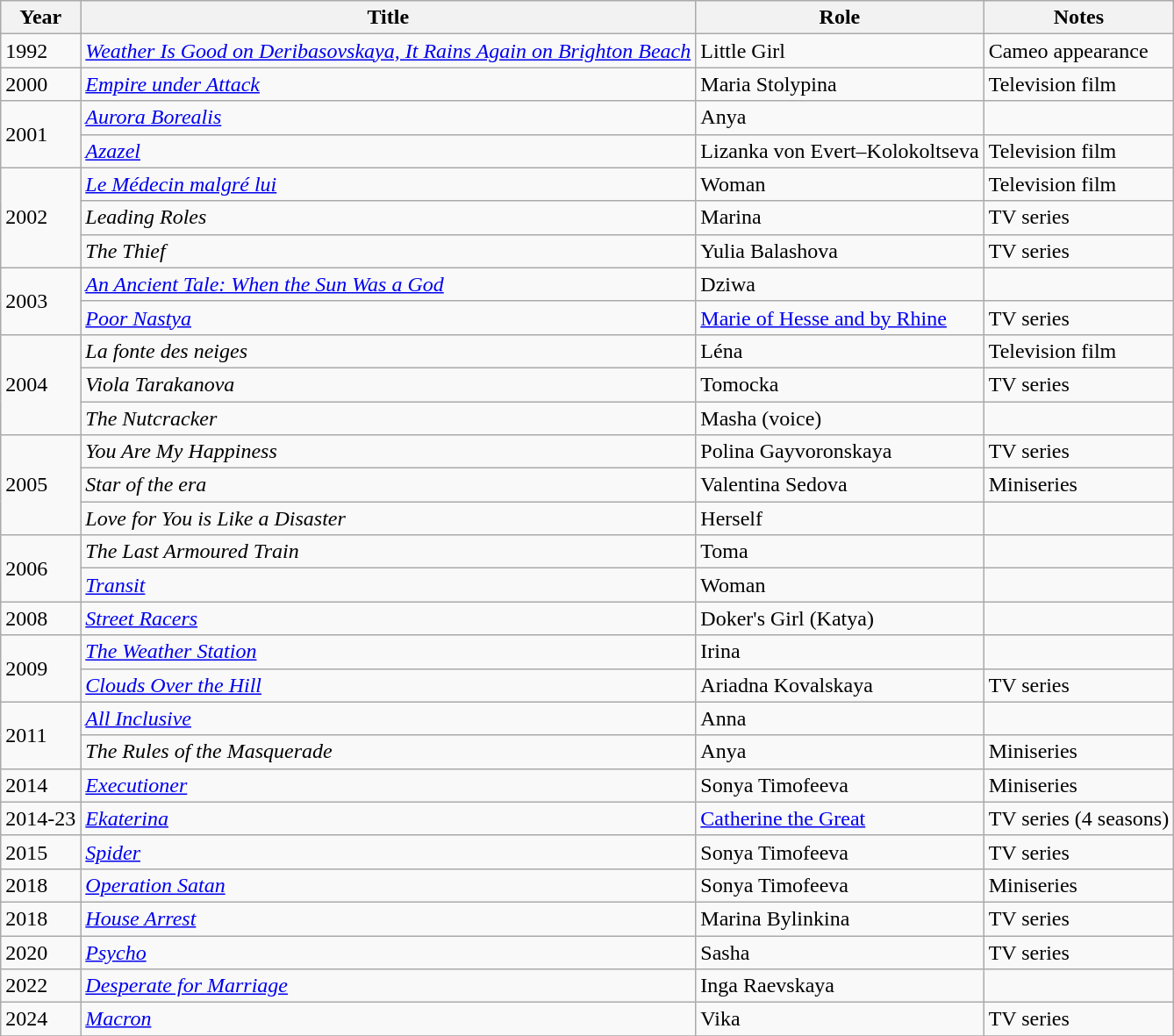<table class="wikitable sortable">
<tr>
<th>Year</th>
<th>Title</th>
<th>Role</th>
<th>Notes</th>
</tr>
<tr>
<td>1992</td>
<td><em><a href='#'>Weather Is Good on Deribasovskaya, It Rains Again on Brighton Beach</a></em></td>
<td>Little Girl</td>
<td>Cameo appearance</td>
</tr>
<tr>
<td>2000</td>
<td><em><a href='#'>Empire under Attack</a></em></td>
<td>Maria Stolypina</td>
<td>Television film</td>
</tr>
<tr>
<td rowspan=2>2001</td>
<td><em><a href='#'>Aurora Borealis</a></em></td>
<td>Anya</td>
<td></td>
</tr>
<tr>
<td><em><a href='#'>Azazel</a></em></td>
<td>Lizanka von Evert–Kolokoltseva</td>
<td>Television film</td>
</tr>
<tr>
<td rowspan=3>2002</td>
<td><em><a href='#'>Le Médecin malgré lui</a></em></td>
<td>Woman</td>
<td>Television film</td>
</tr>
<tr>
<td><em>Leading Roles</em></td>
<td>Marina</td>
<td>TV series</td>
</tr>
<tr>
<td><em>The Thief</em></td>
<td>Yulia Balashova</td>
<td>TV series</td>
</tr>
<tr>
<td rowspan=2>2003</td>
<td><em><a href='#'>An Ancient Tale: When the Sun Was a God</a></em></td>
<td>Dziwa</td>
<td></td>
</tr>
<tr>
<td><em><a href='#'>Poor Nastya</a></em></td>
<td><a href='#'>Marie of Hesse and by Rhine</a></td>
<td>TV series</td>
</tr>
<tr>
<td rowspan=3>2004</td>
<td><em>La fonte des neiges</em></td>
<td>Léna</td>
<td>Television film</td>
</tr>
<tr>
<td><em>Viola Tarakanova</em></td>
<td>Tomocka</td>
<td>TV series</td>
</tr>
<tr>
<td><em>The Nutcracker</em></td>
<td>Masha (voice)</td>
<td></td>
</tr>
<tr>
<td rowspan=3>2005</td>
<td><em>You Are My Happiness</em></td>
<td>Polina Gayvoronskaya</td>
<td>TV series</td>
</tr>
<tr>
<td><em>Star of the era</em></td>
<td>Valentina Sedova</td>
<td>Miniseries</td>
</tr>
<tr>
<td><em>Love for You is Like a Disaster</em></td>
<td>Herself</td>
<td></td>
</tr>
<tr>
<td rowspan=2>2006</td>
<td><em>The Last Armoured Train</em></td>
<td>Toma</td>
<td></td>
</tr>
<tr>
<td><em><a href='#'>Transit</a></em></td>
<td>Woman</td>
<td></td>
</tr>
<tr>
<td>2008</td>
<td><em><a href='#'>Street Racers</a></em></td>
<td>Doker's Girl (Katya)</td>
<td></td>
</tr>
<tr>
<td rowspan=2>2009</td>
<td><em><a href='#'>The Weather Station</a></em></td>
<td>Irina</td>
<td></td>
</tr>
<tr>
<td><em><a href='#'>Clouds Over the Hill</a></em></td>
<td>Ariadna Kovalskaya</td>
<td>TV series</td>
</tr>
<tr>
<td rowspan=2>2011</td>
<td><em><a href='#'>All Inclusive</a></em></td>
<td>Anna</td>
<td></td>
</tr>
<tr>
<td><em>The Rules of the Masquerade</em></td>
<td>Anya</td>
<td>Miniseries</td>
</tr>
<tr>
<td rowspan=1>2014</td>
<td><em><a href='#'>Executioner</a></em></td>
<td>Sonya Timofeeva</td>
<td>Miniseries</td>
</tr>
<tr>
<td rowspan=1>2014-23</td>
<td><em><a href='#'>Ekaterina</a></em></td>
<td><a href='#'>Catherine the Great</a></td>
<td>TV series (4 seasons)</td>
</tr>
<tr>
<td>2015</td>
<td><em><a href='#'>Spider</a></em></td>
<td>Sonya Timofeeva</td>
<td>TV series</td>
</tr>
<tr>
<td>2018</td>
<td><em><a href='#'>Operation Satan</a></em></td>
<td>Sonya Timofeeva</td>
<td>Miniseries</td>
</tr>
<tr>
<td>2018</td>
<td><em><a href='#'>House Arrest</a></em></td>
<td>Marina Bylinkina</td>
<td>TV series</td>
</tr>
<tr>
<td>2020</td>
<td><em><a href='#'>Psycho</a></em></td>
<td>Sasha</td>
<td>TV series</td>
</tr>
<tr>
<td>2022</td>
<td><em><a href='#'>Desperate for Marriage</a></em></td>
<td>Inga Raevskaya</td>
<td></td>
</tr>
<tr>
<td>2024</td>
<td><em><a href='#'>Macron</a></em></td>
<td>Vika</td>
<td>TV series</td>
</tr>
<tr>
</tr>
</table>
